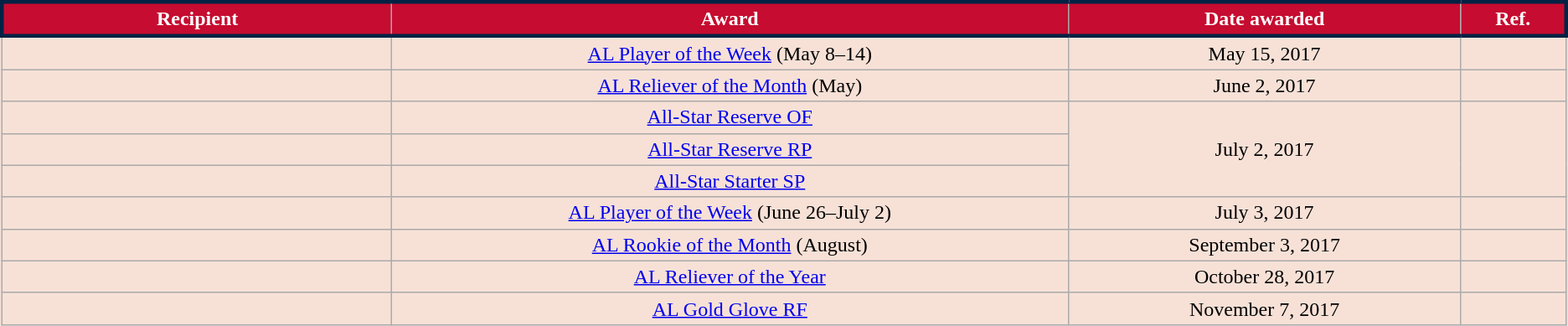<table class="wikitable" style="text-align:center; background:#f7e1d7;">
<tr>
<th style="background:#c60c30; color:#FFF; border-top: 3px solid #024; border-bottom: 3px solid #024; border-left: 3px solid #024;" width="5%">Recipient</th>
<th style="background:#c60c30; color:#FFF; border-top: 3px solid #024; border-bottom: 3px solid #024;" width="9%">Award</th>
<th style="background:#c60c30; color:#FFF; border-top: 3px solid #024; border-bottom: 3px solid #024;" width="5%">Date awarded</th>
<th style="background:#c60c30; color:#FFF; border-top: 3px solid #024; border-bottom: 3px solid #024; border-right: 3px solid #024;" width="1%" class="unsortable">Ref.</th>
</tr>
<tr>
<td></td>
<td><a href='#'>AL Player of the Week</a> (May 8–14)</td>
<td>May 15, 2017</td>
<td></td>
</tr>
<tr>
<td></td>
<td><a href='#'>AL Reliever of the Month</a> (May)</td>
<td>June 2, 2017</td>
<td></td>
</tr>
<tr>
<td></td>
<td><a href='#'>All-Star Reserve OF</a></td>
<td rowspan=3>July 2, 2017</td>
<td rowspan=3></td>
</tr>
<tr>
<td></td>
<td><a href='#'>All-Star Reserve RP</a></td>
</tr>
<tr>
<td></td>
<td><a href='#'>All-Star Starter SP</a></td>
</tr>
<tr>
<td></td>
<td><a href='#'>AL Player of the Week</a> (June 26–July 2)</td>
<td>July 3, 2017</td>
<td></td>
</tr>
<tr>
<td></td>
<td><a href='#'>AL Rookie of the Month</a> (August)</td>
<td>September 3, 2017</td>
<td></td>
</tr>
<tr>
<td></td>
<td><a href='#'>AL Reliever of the Year</a></td>
<td>October 28, 2017</td>
<td></td>
</tr>
<tr>
<td></td>
<td><a href='#'>AL Gold Glove RF</a></td>
<td>November 7, 2017</td>
<td></td>
</tr>
</table>
